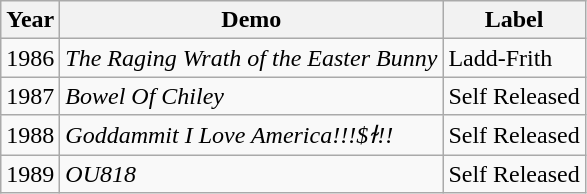<table class="wikitable">
<tr>
<th>Year</th>
<th>Demo</th>
<th>Label</th>
</tr>
<tr>
<td>1986</td>
<td><em>The Raging Wrath of the Easter Bunny</em></td>
<td>Ladd-Frith</td>
</tr>
<tr>
<td>1987</td>
<td><em>Bowel Of Chiley</em></td>
<td>Self Released</td>
</tr>
<tr>
<td>1988</td>
<td><em>Goddammit I Love America!!!$ɫ!!</em></td>
<td>Self Released</td>
</tr>
<tr>
<td>1989</td>
<td><em>OU818</em></td>
<td>Self Released</td>
</tr>
</table>
